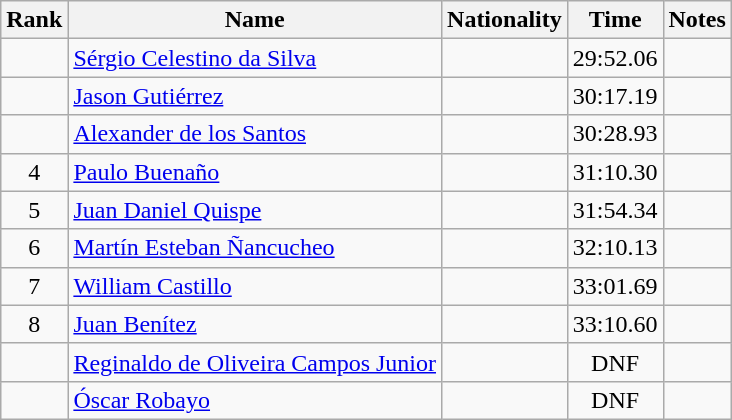<table class="wikitable sortable" style="text-align:center">
<tr>
<th>Rank</th>
<th>Name</th>
<th>Nationality</th>
<th>Time</th>
<th>Notes</th>
</tr>
<tr>
<td align=center></td>
<td align=left><a href='#'>Sérgio Celestino da Silva</a></td>
<td align=left></td>
<td>29:52.06</td>
<td></td>
</tr>
<tr>
<td align=center></td>
<td align=left><a href='#'>Jason Gutiérrez</a></td>
<td align=left></td>
<td>30:17.19</td>
<td></td>
</tr>
<tr>
<td align=center></td>
<td align=left><a href='#'>Alexander de los Santos</a></td>
<td align=left></td>
<td>30:28.93</td>
<td></td>
</tr>
<tr>
<td align=center>4</td>
<td align=left><a href='#'>Paulo Buenaño</a></td>
<td align=left></td>
<td>31:10.30</td>
<td></td>
</tr>
<tr>
<td align=center>5</td>
<td align=left><a href='#'>Juan Daniel Quispe</a></td>
<td align=left></td>
<td>31:54.34</td>
<td></td>
</tr>
<tr>
<td align=center>6</td>
<td align=left><a href='#'>Martín Esteban Ñancucheo</a></td>
<td align=left></td>
<td>32:10.13</td>
<td></td>
</tr>
<tr>
<td align=center>7</td>
<td align=left><a href='#'>William Castillo</a></td>
<td align=left></td>
<td>33:01.69</td>
<td></td>
</tr>
<tr>
<td align=center>8</td>
<td align=left><a href='#'>Juan Benítez</a></td>
<td align=left></td>
<td>33:10.60</td>
<td></td>
</tr>
<tr>
<td align=center></td>
<td align=left><a href='#'>Reginaldo de Oliveira Campos Junior</a></td>
<td align=left></td>
<td>DNF</td>
<td></td>
</tr>
<tr>
<td align=center></td>
<td align=left><a href='#'>Óscar Robayo</a></td>
<td align=left></td>
<td>DNF</td>
<td></td>
</tr>
</table>
